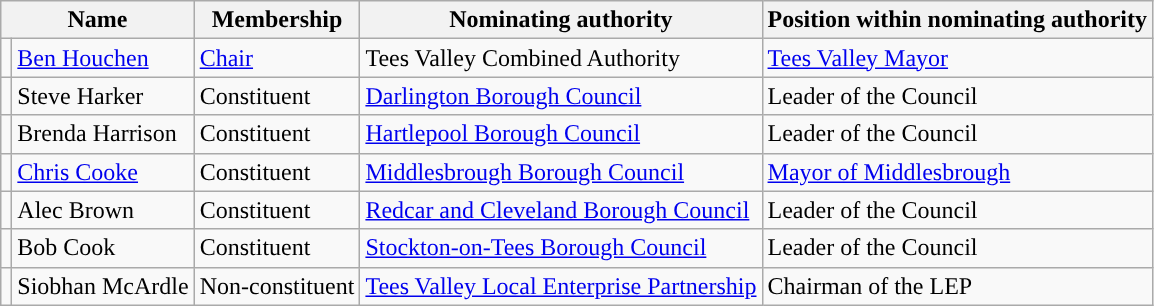<table class="wikitable sortable">
<tr>
<th colspan=2>Name</th>
<th>Membership</th>
<th>Nominating authority</th>
<th>Position within nominating authority</th>
</tr>
<tr>
<td style="background:"></td>
<td><a href='#'>Ben Houchen</a></td>
<td><a href='#'>Chair</a></td>
<td>Tees Valley Combined Authority</td>
<td><a href='#'>Tees Valley Mayor</a></td>
</tr>
<tr>
<td style="background:"></td>
<td>Steve Harker</td>
<td>Constituent</td>
<td><a href='#'>Darlington Borough Council</a></td>
<td>Leader of the Council</td>
</tr>
<tr>
<td style="background:"></td>
<td>Brenda Harrison</td>
<td>Constituent</td>
<td><a href='#'>Hartlepool Borough Council</a></td>
<td>Leader of the Council</td>
</tr>
<tr>
<td style="background:"></td>
<td><a href='#'>Chris Cooke</a></td>
<td>Constituent</td>
<td><a href='#'>Middlesbrough Borough Council</a></td>
<td><a href='#'>Mayor of Middlesbrough</a></td>
</tr>
<tr>
<td style="background:"></td>
<td>Alec Brown</td>
<td>Constituent</td>
<td><a href='#'>Redcar and Cleveland Borough Council</a></td>
<td>Leader of the Council</td>
</tr>
<tr>
<td style="background:"></td>
<td>Bob Cook</td>
<td>Constituent</td>
<td><a href='#'>Stockton-on-Tees Borough Council</a></td>
<td>Leader of the Council</td>
</tr>
<tr>
<td style=""></td>
<td>Siobhan McArdle</td>
<td>Non-constituent</td>
<td><a href='#'>Tees Valley Local Enterprise Partnership</a></td>
<td>Chairman of the LEP</td>
</tr>
</table>
